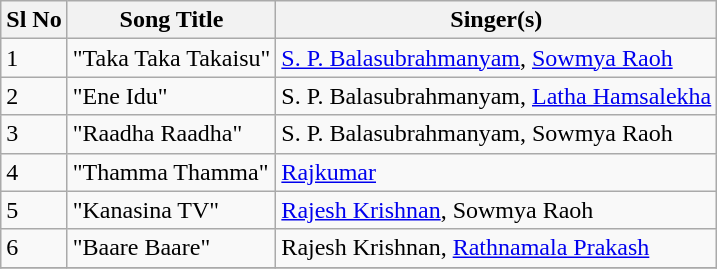<table class="wikitable">
<tr>
<th>Sl No</th>
<th>Song Title</th>
<th>Singer(s)</th>
</tr>
<tr>
<td>1</td>
<td>"Taka Taka Takaisu"</td>
<td><a href='#'>S. P. Balasubrahmanyam</a>, <a href='#'>Sowmya Raoh</a></td>
</tr>
<tr>
<td>2</td>
<td>"Ene Idu"</td>
<td>S. P. Balasubrahmanyam, <a href='#'>Latha Hamsalekha</a></td>
</tr>
<tr>
<td>3</td>
<td>"Raadha Raadha"</td>
<td>S. P. Balasubrahmanyam, Sowmya Raoh</td>
</tr>
<tr>
<td>4</td>
<td>"Thamma Thamma"</td>
<td><a href='#'>Rajkumar</a></td>
</tr>
<tr>
<td>5</td>
<td>"Kanasina TV"</td>
<td><a href='#'>Rajesh Krishnan</a>, Sowmya Raoh</td>
</tr>
<tr>
<td>6</td>
<td>"Baare Baare"</td>
<td>Rajesh Krishnan, <a href='#'>Rathnamala Prakash</a></td>
</tr>
<tr>
</tr>
</table>
